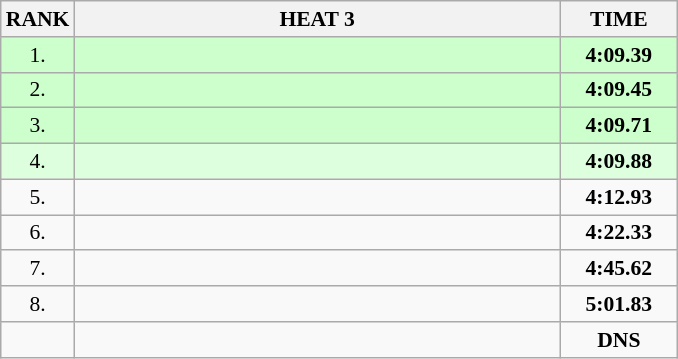<table class="wikitable" style="border-collapse: collapse; font-size: 90%;">
<tr>
<th>RANK</th>
<th style="width: 22em">HEAT 3</th>
<th style="width: 5em">TIME</th>
</tr>
<tr style="background:#ccffcc;">
<td align="center">1.</td>
<td></td>
<td align="center"><strong>4:09.39</strong></td>
</tr>
<tr style="background:#ccffcc;">
<td align="center">2.</td>
<td></td>
<td align="center"><strong>4:09.45</strong></td>
</tr>
<tr style="background:#ccffcc;">
<td align="center">3.</td>
<td></td>
<td align="center"><strong>4:09.71</strong></td>
</tr>
<tr style="background:#ddffdd;">
<td align="center">4.</td>
<td></td>
<td align="center"><strong>4:09.88</strong></td>
</tr>
<tr>
<td align="center">5.</td>
<td></td>
<td align="center"><strong>4:12.93</strong></td>
</tr>
<tr>
<td align="center">6.</td>
<td></td>
<td align="center"><strong>4:22.33</strong></td>
</tr>
<tr>
<td align="center">7.</td>
<td></td>
<td align="center"><strong>4:45.62</strong></td>
</tr>
<tr>
<td align="center">8.</td>
<td></td>
<td align="center"><strong>5:01.83</strong></td>
</tr>
<tr>
<td align="center"></td>
<td></td>
<td align="center"><strong>DNS</strong></td>
</tr>
</table>
